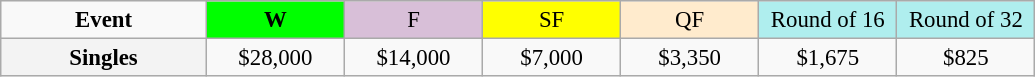<table class=wikitable style=font-size:95%;text-align:center>
<tr>
<td style="width:130px"><strong>Event</strong></td>
<td style="width:85px; background:lime"><strong>W</strong></td>
<td style="width:85px; background:thistle">F</td>
<td style="width:85px; background:#ffff00">SF</td>
<td style="width:85px; background:#ffebcd">QF</td>
<td style="width:85px; background:#afeeee">Round of 16</td>
<td style="width:85px; background:#afeeee">Round of 32</td>
</tr>
<tr>
<th style=background:#f3f3f3>Singles </th>
<td>$28,000</td>
<td>$14,000</td>
<td>$7,000</td>
<td>$3,350</td>
<td>$1,675</td>
<td>$825</td>
</tr>
</table>
